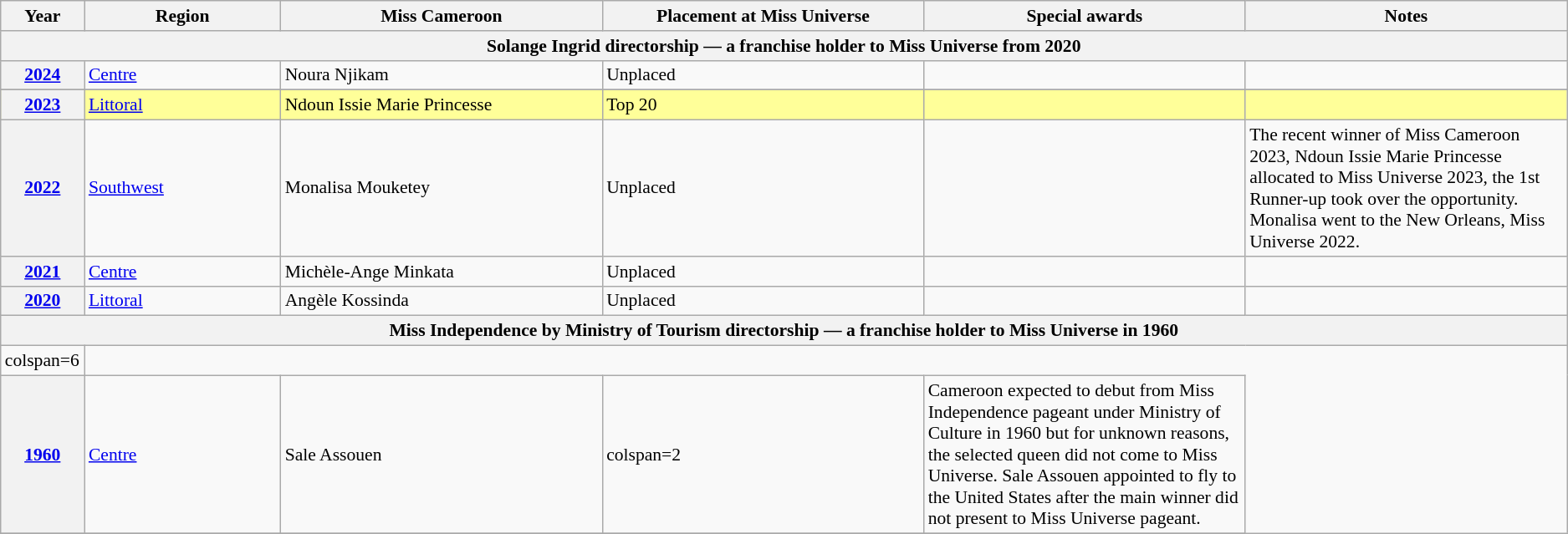<table class="wikitable " style="font-size: 90%;">
<tr>
<th width="60">Year</th>
<th width="150">Region</th>
<th width="250">Miss Cameroon</th>
<th width="250">Placement at Miss Universe</th>
<th width="250">Special awards</th>
<th width="250">Notes</th>
</tr>
<tr>
<th colspan="6">Solange Ingrid directorship — a franchise holder to Miss Universe from 2020</th>
</tr>
<tr>
<th><a href='#'>2024</a></th>
<td><a href='#'>Centre</a></td>
<td>Noura Njikam</td>
<td>Unplaced</td>
<td></td>
<td></td>
</tr>
<tr>
</tr>
<tr style="background-color:#FFFF99;">
<th><a href='#'>2023</a></th>
<td><a href='#'>Littoral</a></td>
<td>Ndoun Issie Marie Princesse</td>
<td>Top 20</td>
<td></td>
<td></td>
</tr>
<tr>
<th><a href='#'>2022</a></th>
<td><a href='#'>Southwest</a></td>
<td>Monalisa Mouketey</td>
<td>Unplaced</td>
<td></td>
<td>The recent winner of Miss Cameroon 2023, Ndoun Issie Marie Princesse allocated to Miss Universe 2023, the 1st Runner-up took over the opportunity. Monalisa went to the New Orleans, Miss Universe 2022.</td>
</tr>
<tr>
<th><a href='#'>2021</a></th>
<td><a href='#'>Centre</a></td>
<td>Michèle-Ange Minkata</td>
<td>Unplaced</td>
<td></td>
<td></td>
</tr>
<tr>
<th><a href='#'>2020</a></th>
<td><a href='#'>Littoral</a></td>
<td>Angèle Kossinda</td>
<td>Unplaced</td>
<td></td>
<td></td>
</tr>
<tr>
<th colspan="6">Miss Independence by Ministry of Tourism directorship — a franchise holder to Miss Universe in 1960</th>
</tr>
<tr>
<td>colspan=6 </td>
</tr>
<tr>
<th><a href='#'>1960</a></th>
<td><a href='#'>Centre</a></td>
<td>Sale Assouen</td>
<td>colspan=2 </td>
<td>Cameroon expected to debut from Miss Independence pageant under Ministry of Culture in 1960 but for unknown reasons, the selected queen did not come to Miss Universe. Sale Assouen appointed to fly to the United States after the main winner did not present to Miss Universe pageant.</td>
</tr>
<tr>
</tr>
</table>
